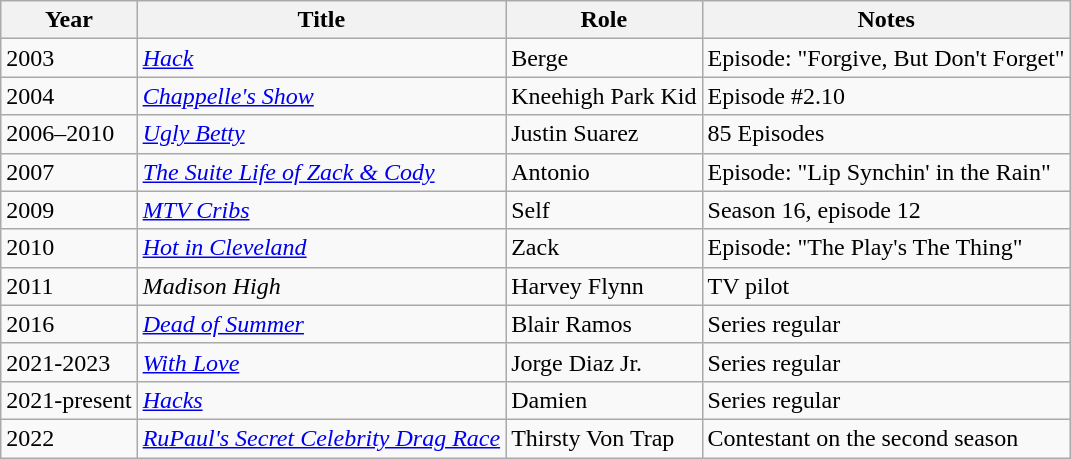<table class="wikitable sortable">
<tr>
<th>Year</th>
<th>Title</th>
<th>Role</th>
<th>Notes</th>
</tr>
<tr>
<td>2003</td>
<td><em><a href='#'>Hack</a></em></td>
<td>Berge</td>
<td>Episode: "Forgive, But Don't Forget"</td>
</tr>
<tr>
<td>2004</td>
<td><em><a href='#'>Chappelle's Show</a></em></td>
<td>Kneehigh Park Kid</td>
<td>Episode #2.10</td>
</tr>
<tr>
<td>2006–2010</td>
<td><em><a href='#'>Ugly Betty</a></em></td>
<td>Justin Suarez</td>
<td>85 Episodes</td>
</tr>
<tr>
<td>2007</td>
<td><em><a href='#'>The Suite Life of Zack & Cody</a></em></td>
<td>Antonio</td>
<td>Episode: "Lip Synchin' in the Rain"</td>
</tr>
<tr>
<td>2009</td>
<td><em><a href='#'>MTV Cribs</a></em></td>
<td>Self</td>
<td>Season 16, episode 12</td>
</tr>
<tr>
<td>2010</td>
<td><em><a href='#'>Hot in Cleveland</a></em></td>
<td>Zack</td>
<td>Episode: "The Play's The Thing"</td>
</tr>
<tr>
<td>2011</td>
<td><em>Madison High</em></td>
<td>Harvey Flynn</td>
<td>TV pilot</td>
</tr>
<tr>
<td>2016</td>
<td><em><a href='#'>Dead of Summer</a></em></td>
<td>Blair Ramos</td>
<td>Series regular</td>
</tr>
<tr>
<td>2021-2023</td>
<td><em><a href='#'>With Love</a></em></td>
<td>Jorge Diaz Jr.</td>
<td>Series regular</td>
</tr>
<tr>
<td>2021-present</td>
<td><em><a href='#'>Hacks</a></em></td>
<td>Damien</td>
<td>Series regular</td>
</tr>
<tr>
<td>2022</td>
<td><em><a href='#'>RuPaul's Secret Celebrity Drag Race</a></em></td>
<td>Thirsty Von Trap</td>
<td>Contestant on the second season</td>
</tr>
</table>
